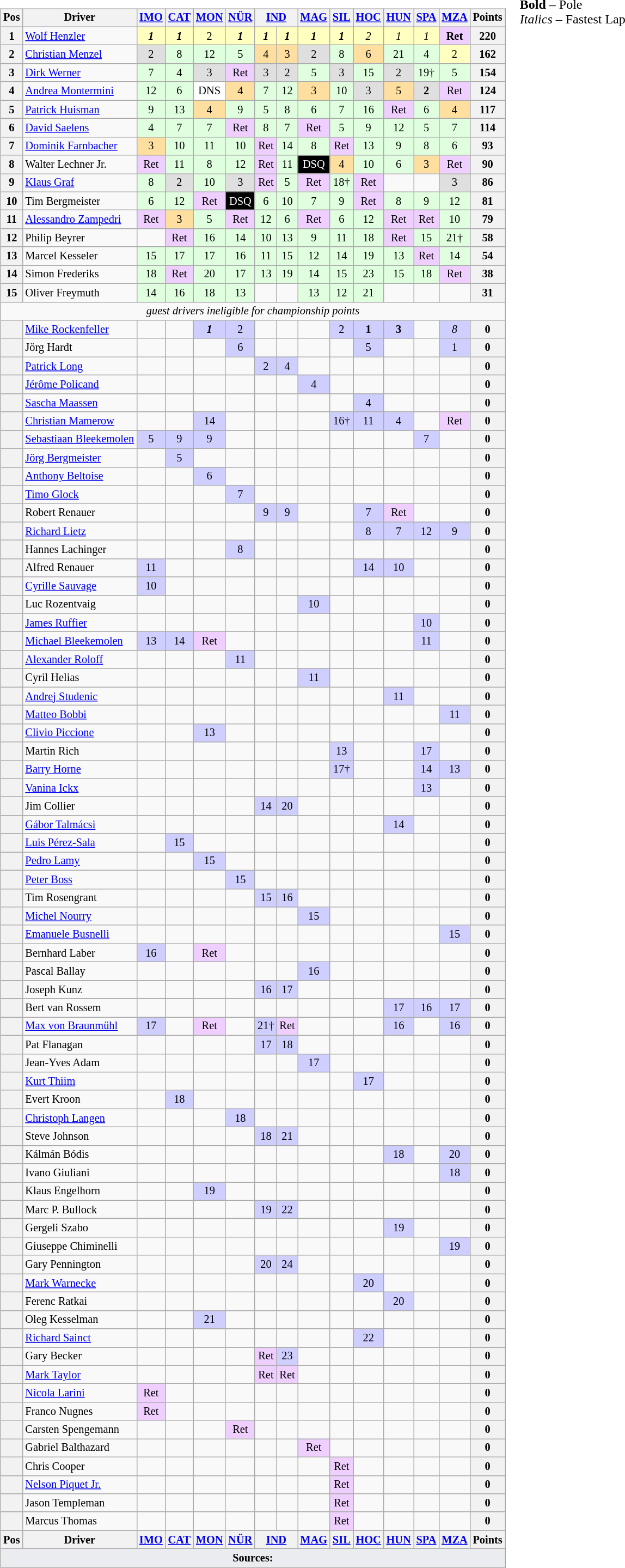<table>
<tr>
<td><br><table class="wikitable" style="font-size: 85%; text-align:center">
<tr valign="top">
<th valign="middle">Pos</th>
<th valign="middle">Driver</th>
<th><a href='#'>IMO</a><br></th>
<th><a href='#'>CAT</a><br></th>
<th><a href='#'>MON</a><br></th>
<th><a href='#'>NÜR</a><br></th>
<th colspan=2><a href='#'>IND</a><br></th>
<th><a href='#'>MAG</a><br></th>
<th><a href='#'>SIL</a><br></th>
<th><a href='#'>HOC</a><br></th>
<th><a href='#'>HUN</a><br></th>
<th><a href='#'>SPA</a><br></th>
<th><a href='#'>MZA</a><br></th>
<th valign="middle">Points</th>
</tr>
<tr>
<th>1</th>
<td valign="bottom" align="left"> <a href='#'>Wolf Henzler</a></td>
<td style="background:#FFFFBF;"><strong><em>1</em></strong></td>
<td style="background:#FFFFBF;"><strong><em>1</em></strong></td>
<td style="background:#FFFFBF;">2</td>
<td style="background:#FFFFBF;"><strong><em>1</em></strong></td>
<td style="background:#FFFFBF;"><strong><em>1</em></strong></td>
<td style="background:#FFFFBF;"><strong><em>1</em></strong></td>
<td style="background:#FFFFBF;"><strong><em>1</em></strong></td>
<td style="background:#FFFFBF;"><strong><em>1</em></strong></td>
<td style="background:#FFFFBF;"><em>2</em></td>
<td style="background:#FFFFBF;"><em>1</em></td>
<td style="background:#FFFFBF;"><em>1</em></td>
<td style="background:#EFCFFF;"><strong>Ret</strong></td>
<th>220</th>
</tr>
<tr>
<th>2</th>
<td valign="bottom" align="left"> <a href='#'>Christian Menzel</a></td>
<td style="background:#DFDFDF;">2</td>
<td style="background:#DFFFDF;">8</td>
<td style="background:#DFFFDF;">12</td>
<td style="background:#DFFFDF;">5</td>
<td style="background:#FFDF9F;">4</td>
<td style="background:#FFDF9F;">3</td>
<td style="background:#DFDFDF;">2</td>
<td style="background:#DFFFDF;">8</td>
<td style="background:#FFDF9F;">6</td>
<td style="background:#DFFFDF;">21</td>
<td style="background:#DFFFDF;">4</td>
<td style="background:#FFFFBF;">2</td>
<th>162</th>
</tr>
<tr>
<th>3</th>
<td valign="bottom" align="left"> <a href='#'>Dirk Werner</a></td>
<td style="background:#DFFFDF;">7</td>
<td style="background:#DFFFDF;">4</td>
<td style="background:#DFDFDF;">3</td>
<td style="background:#EFCFFF;">Ret</td>
<td style="background:#DFDFDF;">3</td>
<td style="background:#DFDFDF;">2</td>
<td style="background:#DFFFDF;">5</td>
<td style="background:#DFDFDF;">3</td>
<td style="background:#DFFFDF;">15</td>
<td style="background:#DFDFDF;">2</td>
<td style="background:#DFFFDF;">19†</td>
<td style="background:#DFFFDF;">5</td>
<th>154</th>
</tr>
<tr>
<th>4</th>
<td valign="bottom" align="left"> <a href='#'>Andrea Montermini</a></td>
<td style="background:#DFFFDF;">12</td>
<td style="background:#DFFFDF;">6</td>
<td style="background:#FFFFFF;">DNS</td>
<td style="background:#FFDF9F;">4</td>
<td style="background:#DFFFDF;">7</td>
<td style="background:#DFFFDF;">12</td>
<td style="background:#FFDF9F;">3</td>
<td style="background:#DFFFDF;">10</td>
<td style="background:#DFDFDF;">3</td>
<td style="background:#FFDF9F;">5</td>
<td style="background:#DFDFDF;"><strong>2</strong></td>
<td style="background:#EFCFFF;">Ret</td>
<th>124</th>
</tr>
<tr>
<th>5</th>
<td valign="bottom" align="left"> <a href='#'>Patrick Huisman</a></td>
<td style="background:#DFFFDF;">9</td>
<td style="background:#DFFFDF;">13</td>
<td style="background:#FFDF9F;">4</td>
<td style="background:#DFFFDF;">9</td>
<td style="background:#DFFFDF;">5</td>
<td style="background:#DFFFDF;">8</td>
<td style="background:#DFFFDF;">6</td>
<td style="background:#DFFFDF;">7</td>
<td style="background:#DFFFDF;">16</td>
<td style="background:#EFCFFF;">Ret</td>
<td style="background:#DFFFDF;">6</td>
<td style="background:#FFDF9F;">4</td>
<th>117</th>
</tr>
<tr>
<th>6</th>
<td valign="bottom" align="left"> <a href='#'>David Saelens</a></td>
<td style="background:#DFFFDF;">4</td>
<td style="background:#DFFFDF;">7</td>
<td style="background:#DFFFDF;">7</td>
<td style="background:#EFCFFF;">Ret</td>
<td style="background:#DFFFDF;">8</td>
<td style="background:#DFFFDF;">7</td>
<td style="background:#EFCFFF;">Ret</td>
<td style="background:#DFFFDF;">5</td>
<td style="background:#DFFFDF;">9</td>
<td style="background:#DFFFDF;">12</td>
<td style="background:#DFFFDF;">5</td>
<td style="background:#DFFFDF;">7</td>
<th>114</th>
</tr>
<tr>
<th>7</th>
<td valign="bottom" align="left"> <a href='#'>Dominik Farnbacher</a></td>
<td style="background:#FFDF9F;">3</td>
<td style="background:#DFFFDF;">10</td>
<td style="background:#DFFFDF;">11</td>
<td style="background:#DFFFDF;">10</td>
<td style="background:#EFCFFF;">Ret</td>
<td style="background:#DFFFDF;">14</td>
<td style="background:#DFFFDF;">8</td>
<td style="background:#EFCFFF;">Ret</td>
<td style="background:#DFFFDF;">13</td>
<td style="background:#DFFFDF;">9</td>
<td style="background:#DFFFDF;">8</td>
<td style="background:#DFFFDF;">6</td>
<th>93</th>
</tr>
<tr>
<th>8</th>
<td valign="bottom" align="left"> Walter Lechner Jr.</td>
<td style="background:#EFCFFF;">Ret</td>
<td style="background:#DFFFDF;">11</td>
<td style="background:#DFFFDF;">8</td>
<td style="background:#DFFFDF;">12</td>
<td style="background:#EFCFFF;">Ret</td>
<td style="background:#DFFFDF;">11</td>
<td style="background:black; color:white;">DSQ</td>
<td style="background:#FFDF9F;">4</td>
<td style="background:#DFFFDF;">10</td>
<td style="background:#DFFFDF;">6</td>
<td style="background:#FFDF9F;">3</td>
<td style="background:#EFCFFF;">Ret</td>
<th>90</th>
</tr>
<tr>
<th>9</th>
<td valign="bottom" align="left"> <a href='#'>Klaus Graf</a></td>
<td style="background:#DFFFDF;">8</td>
<td style="background:#DFDFDF;">2</td>
<td style="background:#DFFFDF;">10</td>
<td style="background:#DFDFDF;">3</td>
<td style="background:#EFCFFF;">Ret</td>
<td style="background:#DFFFDF;">5</td>
<td style="background:#EFCFFF;">Ret</td>
<td style="background:#DFFFDF;">18†</td>
<td style="background:#EFCFFF;">Ret</td>
<td></td>
<td></td>
<td style="background:#DFDFDF;">3</td>
<th>86</th>
</tr>
<tr>
<th>10</th>
<td valign="bottom" align="left"> Tim Bergmeister</td>
<td style="background:#DFFFDF;">6</td>
<td style="background:#DFFFDF;">12</td>
<td style="background:#EFCFFF;">Ret</td>
<td style="background:black; color:white;">DSQ</td>
<td style="background:#DFFFDF;">6</td>
<td style="background:#DFFFDF;">10</td>
<td style="background:#DFFFDF;">7</td>
<td style="background:#DFFFDF;">9</td>
<td style="background:#EFCFFF;">Ret</td>
<td style="background:#DFFFDF;">8</td>
<td style="background:#DFFFDF;">9</td>
<td style="background:#DFFFDF;">12</td>
<th>81</th>
</tr>
<tr>
<th>11</th>
<td valign="bottom" align="left"> <a href='#'>Alessandro Zampedri</a></td>
<td style="background:#EFCFFF;">Ret</td>
<td style="background:#FFDF9F;">3</td>
<td style="background:#DFFFDF;">5</td>
<td style="background:#EFCFFF;">Ret</td>
<td style="background:#DFFFDF;">12</td>
<td style="background:#DFFFDF;">6</td>
<td style="background:#EFCFFF;">Ret</td>
<td style="background:#DFFFDF;">6</td>
<td style="background:#DFFFDF;">12</td>
<td style="background:#EFCFFF;">Ret</td>
<td style="background:#EFCFFF;">Ret</td>
<td style="background:#DFFFDF;">10</td>
<th>79</th>
</tr>
<tr>
<th>12</th>
<td valign="bottom" align="left"> Philip Beyrer</td>
<td></td>
<td style="background:#EFCFFF;">Ret</td>
<td style="background:#DFFFDF;">16</td>
<td style="background:#DFFFDF;">14</td>
<td style="background:#DFFFDF;">10</td>
<td style="background:#DFFFDF;">13</td>
<td style="background:#DFFFDF;">9</td>
<td style="background:#DFFFDF;">11</td>
<td style="background:#DFFFDF;">18</td>
<td style="background:#EFCFFF;">Ret</td>
<td style="background:#DFFFDF;">15</td>
<td style="background:#DFFFDF;">21†</td>
<th>58</th>
</tr>
<tr>
<th>13</th>
<td valign="bottom" align="left"> Marcel Kesseler</td>
<td style="background:#DFFFDF;">15</td>
<td style="background:#DFFFDF;">17</td>
<td style="background:#DFFFDF;">17</td>
<td style="background:#DFFFDF;">16</td>
<td style="background:#DFFFDF;">11</td>
<td style="background:#DFFFDF;">15</td>
<td style="background:#DFFFDF;">12</td>
<td style="background:#DFFFDF;">14</td>
<td style="background:#DFFFDF;">19</td>
<td style="background:#DFFFDF;">13</td>
<td style="background:#EFCFFF;">Ret</td>
<td style="background:#DFFFDF;">14</td>
<th>54</th>
</tr>
<tr>
<th>14</th>
<td valign="bottom" align="left"> Simon Frederiks</td>
<td style="background:#DFFFDF;">18</td>
<td style="background:#EFCFFF;">Ret</td>
<td style="background:#DFFFDF;">20</td>
<td style="background:#DFFFDF;">17</td>
<td style="background:#DFFFDF;">13</td>
<td style="background:#DFFFDF;">19</td>
<td style="background:#DFFFDF;">14</td>
<td style="background:#DFFFDF;">15</td>
<td style="background:#DFFFDF;">23</td>
<td style="background:#DFFFDF;">15</td>
<td style="background:#DFFFDF;">18</td>
<td style="background:#EFCFFF;">Ret</td>
<th>38</th>
</tr>
<tr>
<th>15</th>
<td valign="bottom" align="left"> Oliver Freymuth</td>
<td style="background:#DFFFDF;">14</td>
<td style="background:#DFFFDF;">16</td>
<td style="background:#DFFFDF;">18</td>
<td style="background:#DFFFDF;">13</td>
<td></td>
<td></td>
<td style="background:#DFFFDF;">13</td>
<td style="background:#DFFFDF;">12</td>
<td style="background:#DFFFDF;">21</td>
<td></td>
<td></td>
<td></td>
<th>31</th>
</tr>
<tr>
<td colspan=16 align=center><em>guest drivers ineligible for championship points</em></td>
</tr>
<tr>
<th></th>
<td valign="bottom" align="left"> <a href='#'>Mike Rockenfeller</a></td>
<td></td>
<td></td>
<td style="background:#CFCFFF;"><strong><em>1</em></strong></td>
<td style="background:#CFCFFF;">2</td>
<td></td>
<td></td>
<td></td>
<td style="background:#CFCFFF;">2</td>
<td style="background:#CFCFFF;"><strong>1</strong></td>
<td style="background:#CFCFFF;"><strong>3</strong></td>
<td></td>
<td style="background:#CFCFFF;"><em>8</em></td>
<th>0</th>
</tr>
<tr>
<th></th>
<td valign="bottom" align="left"> Jörg Hardt</td>
<td></td>
<td></td>
<td></td>
<td style="background:#CFCFFF;">6</td>
<td></td>
<td></td>
<td></td>
<td></td>
<td style="background:#CFCFFF;">5</td>
<td></td>
<td></td>
<td style="background:#CFCFFF;">1</td>
<th>0</th>
</tr>
<tr>
<th></th>
<td valign="bottom" align="left"> <a href='#'>Patrick Long</a></td>
<td></td>
<td></td>
<td></td>
<td></td>
<td style="background:#CFCFFF;">2</td>
<td style="background:#CFCFFF;">4</td>
<td></td>
<td></td>
<td></td>
<td></td>
<td></td>
<td></td>
<th>0</th>
</tr>
<tr>
<th></th>
<td valign="bottom" align="left"> <a href='#'>Jérôme Policand</a></td>
<td></td>
<td></td>
<td></td>
<td></td>
<td></td>
<td></td>
<td style="background:#CFCFFF;">4</td>
<td></td>
<td></td>
<td></td>
<td></td>
<td></td>
<th>0</th>
</tr>
<tr>
<th></th>
<td valign="bottom" align="left"> <a href='#'>Sascha Maassen</a></td>
<td></td>
<td></td>
<td></td>
<td></td>
<td></td>
<td></td>
<td></td>
<td></td>
<td style="background:#CFCFFF;">4</td>
<td></td>
<td></td>
<td></td>
<th>0</th>
</tr>
<tr>
<th></th>
<td valign="bottom" align="left"> <a href='#'>Christian Mamerow</a></td>
<td></td>
<td></td>
<td style="background:#CFCFFF;">14</td>
<td></td>
<td></td>
<td></td>
<td></td>
<td style="background:#CFCFFF;">16†</td>
<td style="background:#CFCFFF;">11</td>
<td style="background:#CFCFFF;">4</td>
<td></td>
<td style="background:#EFCFFF;">Ret</td>
<th>0</th>
</tr>
<tr>
<th></th>
<td valign="bottom" align="left"> <a href='#'>Sebastiaan Bleekemolen</a></td>
<td style="background:#CFCFFF;">5</td>
<td style="background:#CFCFFF;">9</td>
<td style="background:#CFCFFF;">9</td>
<td></td>
<td></td>
<td></td>
<td></td>
<td></td>
<td></td>
<td></td>
<td style="background:#CFCFFF;">7</td>
<td></td>
<th>0</th>
</tr>
<tr>
<th></th>
<td valign="bottom" align="left"> <a href='#'>Jörg Bergmeister</a></td>
<td></td>
<td style="background:#CFCFFF;">5</td>
<td></td>
<td></td>
<td></td>
<td></td>
<td></td>
<td></td>
<td></td>
<td></td>
<td></td>
<td></td>
<th>0</th>
</tr>
<tr>
<th></th>
<td valign="bottom" align="left"> <a href='#'>Anthony Beltoise</a></td>
<td></td>
<td></td>
<td style="background:#CFCFFF;">6</td>
<td></td>
<td></td>
<td></td>
<td></td>
<td></td>
<td></td>
<td></td>
<td></td>
<td></td>
<th>0</th>
</tr>
<tr>
<th></th>
<td valign="bottom" align="left"> <a href='#'>Timo Glock</a></td>
<td></td>
<td></td>
<td></td>
<td style="background:#CFCFFF;">7</td>
<td></td>
<td></td>
<td></td>
<td></td>
<td></td>
<td></td>
<td></td>
<td></td>
<th>0</th>
</tr>
<tr>
<th></th>
<td valign="bottom" align="left"> Robert Renauer</td>
<td></td>
<td></td>
<td></td>
<td></td>
<td style="background:#CFCFFF;">9</td>
<td style="background:#CFCFFF;">9</td>
<td></td>
<td></td>
<td style="background:#CFCFFF;">7</td>
<td style="background:#EFCFFF;">Ret</td>
<td></td>
<td></td>
<th>0</th>
</tr>
<tr>
<th></th>
<td valign="bottom" align="left"> <a href='#'>Richard Lietz</a></td>
<td></td>
<td></td>
<td></td>
<td></td>
<td></td>
<td></td>
<td></td>
<td></td>
<td style="background:#CFCFFF;">8</td>
<td style="background:#CFCFFF;">7</td>
<td style="background:#CFCFFF;">12</td>
<td style="background:#CFCFFF;">9</td>
<th>0</th>
</tr>
<tr>
<th></th>
<td valign="bottom" align="left"> Hannes Lachinger</td>
<td></td>
<td></td>
<td></td>
<td style="background:#CFCFFF;">8</td>
<td></td>
<td></td>
<td></td>
<td></td>
<td></td>
<td></td>
<td></td>
<td></td>
<th>0</th>
</tr>
<tr>
<th></th>
<td valign="bottom" align="left"> Alfred Renauer</td>
<td style="background:#CFCFFF;">11</td>
<td></td>
<td></td>
<td></td>
<td></td>
<td></td>
<td></td>
<td></td>
<td style="background:#CFCFFF;">14</td>
<td style="background:#CFCFFF;">10</td>
<td></td>
<td></td>
<th>0</th>
</tr>
<tr>
<th></th>
<td valign="bottom" align="left"> <a href='#'>Cyrille Sauvage</a></td>
<td style="background:#CFCFFF;">10</td>
<td></td>
<td></td>
<td></td>
<td></td>
<td></td>
<td></td>
<td></td>
<td></td>
<td></td>
<td></td>
<td></td>
<th>0</th>
</tr>
<tr>
<th></th>
<td valign="bottom" align="left"> Luc Rozentvaig</td>
<td></td>
<td></td>
<td></td>
<td></td>
<td></td>
<td></td>
<td style="background:#CFCFFF;">10</td>
<td></td>
<td></td>
<td></td>
<td></td>
<td></td>
<th>0</th>
</tr>
<tr>
<th></th>
<td valign="bottom" align="left"> <a href='#'>James Ruffier</a></td>
<td></td>
<td></td>
<td></td>
<td></td>
<td></td>
<td></td>
<td></td>
<td></td>
<td></td>
<td></td>
<td style="background:#CFCFFF;">10</td>
<td></td>
<th>0</th>
</tr>
<tr>
<th></th>
<td valign="bottom" align="left"> <a href='#'>Michael Bleekemolen</a></td>
<td style="background:#CFCFFF;">13</td>
<td style="background:#CFCFFF;">14</td>
<td style="background:#EFCFFF;">Ret</td>
<td></td>
<td></td>
<td></td>
<td></td>
<td></td>
<td></td>
<td></td>
<td style="background:#CFCFFF;">11</td>
<td></td>
<th>0</th>
</tr>
<tr>
<th></th>
<td valign="bottom" align="left"> <a href='#'>Alexander Roloff</a></td>
<td></td>
<td></td>
<td></td>
<td style="background:#CFCFFF;">11</td>
<td></td>
<td></td>
<td></td>
<td></td>
<td></td>
<td></td>
<td></td>
<td></td>
<th>0</th>
</tr>
<tr>
<th></th>
<td valign="bottom" align="left"> Cyril Helias</td>
<td></td>
<td></td>
<td></td>
<td></td>
<td></td>
<td></td>
<td style="background:#CFCFFF;">11</td>
<td></td>
<td></td>
<td></td>
<td></td>
<td></td>
<th>0</th>
</tr>
<tr>
<th></th>
<td valign="bottom" align="left"> <a href='#'>Andrej Studenic</a></td>
<td></td>
<td></td>
<td></td>
<td></td>
<td></td>
<td></td>
<td></td>
<td></td>
<td></td>
<td style="background:#CFCFFF;">11</td>
<td></td>
<td></td>
<th>0</th>
</tr>
<tr>
<th></th>
<td valign="bottom" align="left"> <a href='#'>Matteo Bobbi</a></td>
<td></td>
<td></td>
<td></td>
<td></td>
<td></td>
<td></td>
<td></td>
<td></td>
<td></td>
<td></td>
<td></td>
<td style="background:#CFCFFF;">11</td>
<th>0</th>
</tr>
<tr>
<th></th>
<td valign="bottom" align="left"> <a href='#'>Clivio Piccione</a></td>
<td></td>
<td></td>
<td style="background:#CFCFFF;">13</td>
<td></td>
<td></td>
<td></td>
<td></td>
<td></td>
<td></td>
<td></td>
<td></td>
<td></td>
<th>0</th>
</tr>
<tr>
<th></th>
<td valign="bottom" align="left"> Martin Rich</td>
<td></td>
<td></td>
<td></td>
<td></td>
<td></td>
<td></td>
<td></td>
<td style="background:#CFCFFF;">13</td>
<td></td>
<td></td>
<td style="background:#CFCFFF;">17</td>
<td></td>
<th>0</th>
</tr>
<tr>
<th></th>
<td valign="bottom" align="left"> <a href='#'>Barry Horne</a></td>
<td></td>
<td></td>
<td></td>
<td></td>
<td></td>
<td></td>
<td></td>
<td style="background:#CFCFFF;">17†</td>
<td></td>
<td></td>
<td style="background:#CFCFFF;">14</td>
<td style="background:#CFCFFF;">13</td>
<th>0</th>
</tr>
<tr>
<th></th>
<td valign="bottom" align="left"> <a href='#'>Vanina Ickx</a></td>
<td></td>
<td></td>
<td></td>
<td></td>
<td></td>
<td></td>
<td></td>
<td></td>
<td></td>
<td></td>
<td style="background:#CFCFFF;">13</td>
<td></td>
<th>0</th>
</tr>
<tr>
<th></th>
<td valign="bottom" align="left"> Jim Collier</td>
<td></td>
<td></td>
<td></td>
<td></td>
<td style="background:#CFCFFF;">14</td>
<td style="background:#CFCFFF;">20</td>
<td></td>
<td></td>
<td></td>
<td></td>
<td></td>
<td></td>
<th>0</th>
</tr>
<tr>
<th></th>
<td valign="bottom" align="left"> <a href='#'>Gábor Talmácsi</a></td>
<td></td>
<td></td>
<td></td>
<td></td>
<td></td>
<td></td>
<td></td>
<td></td>
<td></td>
<td style="background:#CFCFFF;">14</td>
<td></td>
<td></td>
<th>0</th>
</tr>
<tr>
<th></th>
<td valign="bottom" align="left"> <a href='#'>Luis Pérez-Sala</a></td>
<td></td>
<td style="background:#CFCFFF;">15</td>
<td></td>
<td></td>
<td></td>
<td></td>
<td></td>
<td></td>
<td></td>
<td></td>
<td></td>
<td></td>
<th>0</th>
</tr>
<tr>
<th></th>
<td valign="bottom" align="left"> <a href='#'>Pedro Lamy</a></td>
<td></td>
<td></td>
<td style="background:#CFCFFF;">15</td>
<td></td>
<td></td>
<td></td>
<td></td>
<td></td>
<td></td>
<td></td>
<td></td>
<td></td>
<th>0</th>
</tr>
<tr>
<th></th>
<td valign="bottom" align="left"> <a href='#'>Peter Boss</a></td>
<td></td>
<td></td>
<td></td>
<td style="background:#CFCFFF;">15</td>
<td></td>
<td></td>
<td></td>
<td></td>
<td></td>
<td></td>
<td></td>
<td></td>
<th>0</th>
</tr>
<tr>
<th></th>
<td valign="bottom" align="left"> Tim Rosengrant</td>
<td></td>
<td></td>
<td></td>
<td></td>
<td style="background:#CFCFFF;">15</td>
<td style="background:#CFCFFF;">16</td>
<td></td>
<td></td>
<td></td>
<td></td>
<td></td>
<td></td>
<th>0</th>
</tr>
<tr>
<th></th>
<td valign="bottom" align="left"> <a href='#'>Michel Nourry</a></td>
<td></td>
<td></td>
<td></td>
<td></td>
<td></td>
<td></td>
<td style="background:#CFCFFF;">15</td>
<td></td>
<td></td>
<td></td>
<td></td>
<td></td>
<th>0</th>
</tr>
<tr>
<th></th>
<td valign="bottom" align="left"> <a href='#'>Emanuele Busnelli</a></td>
<td></td>
<td></td>
<td></td>
<td></td>
<td></td>
<td></td>
<td></td>
<td></td>
<td></td>
<td></td>
<td></td>
<td style="background:#CFCFFF;">15</td>
<th>0</th>
</tr>
<tr>
<th></th>
<td valign="bottom" align="left"> Bernhard Laber</td>
<td style="background:#CFCFFF;">16</td>
<td></td>
<td style="background:#EFCFFF;">Ret</td>
<td></td>
<td></td>
<td></td>
<td></td>
<td></td>
<td></td>
<td></td>
<td></td>
<td></td>
<th>0</th>
</tr>
<tr>
<th></th>
<td valign="bottom" align="left"> Pascal Ballay</td>
<td></td>
<td></td>
<td></td>
<td></td>
<td></td>
<td></td>
<td style="background:#CFCFFF;">16</td>
<td></td>
<td></td>
<td></td>
<td></td>
<td></td>
<th>0</th>
</tr>
<tr>
<th></th>
<td valign="bottom" align="left"> Joseph Kunz</td>
<td></td>
<td></td>
<td></td>
<td></td>
<td style="background:#CFCFFF;">16</td>
<td style="background:#CFCFFF;">17</td>
<td></td>
<td></td>
<td></td>
<td></td>
<td></td>
<td></td>
<th>0</th>
</tr>
<tr>
<th></th>
<td valign="bottom" align="left"> Bert van Rossem</td>
<td></td>
<td></td>
<td></td>
<td></td>
<td></td>
<td></td>
<td></td>
<td></td>
<td></td>
<td style="background:#CFCFFF;">17</td>
<td style="background:#CFCFFF;">16</td>
<td style="background:#CFCFFF;">17</td>
<th>0</th>
</tr>
<tr>
<th></th>
<td valign="bottom" align="left"> <a href='#'>Max von Braunmühl</a></td>
<td style="background:#CFCFFF;">17</td>
<td></td>
<td style="background:#EFCFFF;">Ret</td>
<td></td>
<td style="background:#CFCFFF;">21†</td>
<td style="background:#EFCFFF;">Ret</td>
<td></td>
<td></td>
<td></td>
<td style="background:#CFCFFF;">16</td>
<td></td>
<td style="background:#CFCFFF;">16</td>
<th>0</th>
</tr>
<tr>
<th></th>
<td valign="bottom" align="left"> Pat Flanagan</td>
<td></td>
<td></td>
<td></td>
<td></td>
<td style="background:#CFCFFF;">17</td>
<td style="background:#CFCFFF;">18</td>
<td></td>
<td></td>
<td></td>
<td></td>
<td></td>
<td></td>
<th>0</th>
</tr>
<tr>
<th></th>
<td valign="bottom" align="left"> Jean-Yves Adam</td>
<td></td>
<td></td>
<td></td>
<td></td>
<td></td>
<td></td>
<td style="background:#CFCFFF;">17</td>
<td></td>
<td></td>
<td></td>
<td></td>
<td></td>
<th>0</th>
</tr>
<tr>
<th></th>
<td valign="bottom" align="left"> <a href='#'>Kurt Thiim</a></td>
<td></td>
<td></td>
<td></td>
<td></td>
<td></td>
<td></td>
<td></td>
<td></td>
<td style="background:#CFCFFF;">17</td>
<td></td>
<td></td>
<td></td>
<th>0</th>
</tr>
<tr>
<th></th>
<td valign="bottom" align="left"> Evert Kroon</td>
<td></td>
<td style="background:#CFCFFF;">18</td>
<td></td>
<td></td>
<td></td>
<td></td>
<td></td>
<td></td>
<td></td>
<td></td>
<td></td>
<td></td>
<th>0</th>
</tr>
<tr>
<th></th>
<td valign="bottom" align="left"> <a href='#'>Christoph Langen</a></td>
<td></td>
<td></td>
<td></td>
<td style="background:#CFCFFF;">18</td>
<td></td>
<td></td>
<td></td>
<td></td>
<td></td>
<td></td>
<td></td>
<td></td>
<th>0</th>
</tr>
<tr>
<th></th>
<td valign="bottom" align="left"> Steve Johnson</td>
<td></td>
<td></td>
<td></td>
<td></td>
<td style="background:#CFCFFF;">18</td>
<td style="background:#CFCFFF;">21</td>
<td></td>
<td></td>
<td></td>
<td></td>
<td></td>
<td></td>
<th>0</th>
</tr>
<tr>
<th></th>
<td valign="bottom" align="left"> Kálmán Bódis</td>
<td></td>
<td></td>
<td></td>
<td></td>
<td></td>
<td></td>
<td></td>
<td></td>
<td></td>
<td style="background:#CFCFFF;">18</td>
<td></td>
<td style="background:#CFCFFF;">20</td>
<th>0</th>
</tr>
<tr>
<th></th>
<td valign="bottom" align="left"> Ivano Giuliani</td>
<td></td>
<td></td>
<td></td>
<td></td>
<td></td>
<td></td>
<td></td>
<td></td>
<td></td>
<td></td>
<td></td>
<td style="background:#CFCFFF;">18</td>
<th>0</th>
</tr>
<tr>
<th></th>
<td valign="bottom" align="left"> Klaus Engelhorn</td>
<td></td>
<td></td>
<td style="background:#CFCFFF;">19</td>
<td></td>
<td></td>
<td></td>
<td></td>
<td></td>
<td></td>
<td></td>
<td></td>
<td></td>
<th>0</th>
</tr>
<tr>
<th></th>
<td valign="bottom" align="left"> Marc P. Bullock</td>
<td></td>
<td></td>
<td></td>
<td></td>
<td style="background:#CFCFFF;">19</td>
<td style="background:#CFCFFF;">22</td>
<td></td>
<td></td>
<td></td>
<td></td>
<td></td>
<td></td>
<th>0</th>
</tr>
<tr>
<th></th>
<td valign="bottom" align="left"> Gergeli Szabo</td>
<td></td>
<td></td>
<td></td>
<td></td>
<td></td>
<td></td>
<td></td>
<td></td>
<td></td>
<td style="background:#CFCFFF;">19</td>
<td></td>
<td></td>
<th>0</th>
</tr>
<tr>
<th></th>
<td valign="bottom" align="left"> Giuseppe Chiminelli</td>
<td></td>
<td></td>
<td></td>
<td></td>
<td></td>
<td></td>
<td></td>
<td></td>
<td></td>
<td></td>
<td></td>
<td style="background:#CFCFFF;">19</td>
<th>0</th>
</tr>
<tr>
<th></th>
<td valign="bottom" align="left"> Gary Pennington</td>
<td></td>
<td></td>
<td></td>
<td></td>
<td style="background:#CFCFFF;">20</td>
<td style="background:#CFCFFF;">24</td>
<td></td>
<td></td>
<td></td>
<td></td>
<td></td>
<td></td>
<th>0</th>
</tr>
<tr>
<th></th>
<td valign="bottom" align="left"> <a href='#'>Mark Warnecke</a></td>
<td></td>
<td></td>
<td></td>
<td></td>
<td></td>
<td></td>
<td></td>
<td></td>
<td style="background:#CFCFFF;">20</td>
<td></td>
<td></td>
<td></td>
<th>0</th>
</tr>
<tr>
<th></th>
<td valign="bottom" align="left"> Ferenc Ratkai</td>
<td></td>
<td></td>
<td></td>
<td></td>
<td></td>
<td></td>
<td></td>
<td></td>
<td></td>
<td style="background:#CFCFFF;">20</td>
<td></td>
<td></td>
<th>0</th>
</tr>
<tr>
<th></th>
<td valign="bottom" align="left"> Oleg Kesselman</td>
<td></td>
<td></td>
<td style="background:#CFCFFF;">21</td>
<td></td>
<td></td>
<td></td>
<td></td>
<td></td>
<td></td>
<td></td>
<td></td>
<td></td>
<th>0</th>
</tr>
<tr>
<th></th>
<td valign="bottom" align="left"> <a href='#'>Richard Sainct</a></td>
<td></td>
<td></td>
<td></td>
<td></td>
<td></td>
<td></td>
<td></td>
<td></td>
<td style="background:#CFCFFF;">22</td>
<td></td>
<td></td>
<td></td>
<th>0</th>
</tr>
<tr>
<th></th>
<td valign="bottom" align="left"> Gary Becker</td>
<td></td>
<td></td>
<td></td>
<td></td>
<td style="background:#EFCFFF;">Ret</td>
<td style="background:#CFCFFF;">23</td>
<td></td>
<td></td>
<td></td>
<td></td>
<td></td>
<td></td>
<th>0</th>
</tr>
<tr>
<th></th>
<td valign="bottom" align="left"> <a href='#'>Mark Taylor</a></td>
<td></td>
<td></td>
<td></td>
<td></td>
<td style="background:#EFCFFF;">Ret</td>
<td style="background:#EFCFFF;">Ret</td>
<td></td>
<td></td>
<td></td>
<td></td>
<td></td>
<td></td>
<th>0</th>
</tr>
<tr>
<th></th>
<td valign="bottom" align="left"> <a href='#'>Nicola Larini</a></td>
<td style="background:#EFCFFF;">Ret</td>
<td></td>
<td></td>
<td></td>
<td></td>
<td></td>
<td></td>
<td></td>
<td></td>
<td></td>
<td></td>
<td></td>
<th>0</th>
</tr>
<tr>
<th></th>
<td valign="bottom" align="left"> Franco Nugnes</td>
<td style="background:#EFCFFF;">Ret</td>
<td></td>
<td></td>
<td></td>
<td></td>
<td></td>
<td></td>
<td></td>
<td></td>
<td></td>
<td></td>
<td></td>
<th>0</th>
</tr>
<tr>
<th></th>
<td valign="bottom" align="left"> Carsten Spengemann</td>
<td></td>
<td></td>
<td></td>
<td style="background:#EFCFFF;">Ret</td>
<td></td>
<td></td>
<td></td>
<td></td>
<td></td>
<td></td>
<td></td>
<td></td>
<th>0</th>
</tr>
<tr>
<th></th>
<td valign="bottom" align="left"> Gabriel Balthazard</td>
<td></td>
<td></td>
<td></td>
<td></td>
<td></td>
<td></td>
<td style="background:#EFCFFF;">Ret</td>
<td></td>
<td></td>
<td></td>
<td></td>
<td></td>
<th>0</th>
</tr>
<tr>
<th></th>
<td valign="bottom" align="left"> Chris Cooper</td>
<td></td>
<td></td>
<td></td>
<td></td>
<td></td>
<td></td>
<td></td>
<td style="background:#EFCFFF;">Ret</td>
<td></td>
<td></td>
<td></td>
<td></td>
<th>0</th>
</tr>
<tr>
<th></th>
<td valign="bottom" align="left"> <a href='#'>Nelson Piquet Jr.</a></td>
<td></td>
<td></td>
<td></td>
<td></td>
<td></td>
<td></td>
<td></td>
<td style="background:#EFCFFF;">Ret</td>
<td></td>
<td></td>
<td></td>
<td></td>
<th>0</th>
</tr>
<tr>
<th></th>
<td valign="bottom" align="left"> Jason Templeman</td>
<td></td>
<td></td>
<td></td>
<td></td>
<td></td>
<td></td>
<td></td>
<td style="background:#EFCFFF;">Ret</td>
<td></td>
<td></td>
<td></td>
<td></td>
<th>0</th>
</tr>
<tr>
<th></th>
<td valign="bottom" align="left"> Marcus Thomas</td>
<td></td>
<td></td>
<td></td>
<td></td>
<td></td>
<td></td>
<td></td>
<td style="background:#EFCFFF;">Ret</td>
<td></td>
<td></td>
<td></td>
<td></td>
<th>0</th>
</tr>
<tr>
<th valign="middle">Pos</th>
<th valign="middle">Driver</th>
<th><a href='#'>IMO</a><br></th>
<th><a href='#'>CAT</a><br></th>
<th><a href='#'>MON</a><br></th>
<th><a href='#'>NÜR</a><br></th>
<th colspan=2><a href='#'>IND</a><br></th>
<th><a href='#'>MAG</a><br></th>
<th><a href='#'>SIL</a><br></th>
<th><a href='#'>HOC</a><br></th>
<th><a href='#'>HUN</a><br></th>
<th><a href='#'>SPA</a><br></th>
<th><a href='#'>MZA</a><br></th>
<th valign="middle">Points</th>
</tr>
<tr>
<td colspan="15" style="background-color:#EAECF0;text-align:center"><strong>Sources:</strong></td>
</tr>
</table>
</td>
<td valign="top"><br>
<span><strong>Bold</strong> – Pole<br>
<em>Italics</em> – Fastest Lap</span></td>
</tr>
</table>
